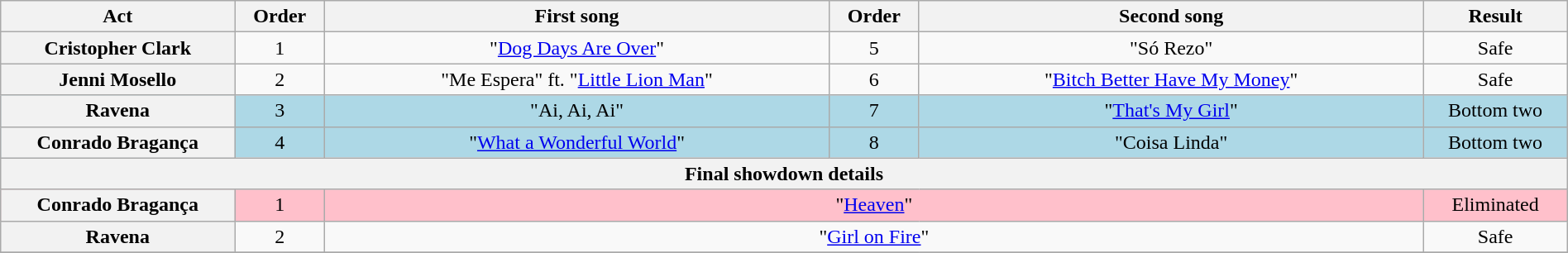<table class="wikitable plainrowheaders" style="text-align:center; width:100%;">
<tr>
<th scope="col" style="width:13%;">Act</th>
<th scope="col" style="width:05%;">Order</th>
<th scope="col" style="width:28%;">First song</th>
<th scope="col" style="width:05%;">Order</th>
<th scope="col" style="width:28%;">Second song</th>
<th scope="col" style="width:08%;">Result</th>
</tr>
<tr>
<th scope="row">Cristopher Clark</th>
<td>1</td>
<td>"<a href='#'>Dog Days Are Over</a>"</td>
<td>5</td>
<td>"Só Rezo"</td>
<td>Safe</td>
</tr>
<tr>
<th scope="row">Jenni Mosello</th>
<td>2</td>
<td>"Me Espera" ft. "<a href='#'>Little Lion Man</a>"</td>
<td>6</td>
<td>"<a href='#'>Bitch Better Have My Money</a>"</td>
<td>Safe</td>
</tr>
<tr bgcolor="ADD8E6">
<th scope="row">Ravena</th>
<td>3</td>
<td>"Ai, Ai, Ai"</td>
<td>7</td>
<td>"<a href='#'>That's My Girl</a>"</td>
<td>Bottom two</td>
</tr>
<tr bgcolor="ADD8E6">
<th scope="row">Conrado Bragança</th>
<td>4</td>
<td>"<a href='#'>What a Wonderful World</a>"</td>
<td>8</td>
<td>"Coisa Linda"</td>
<td>Bottom two</td>
</tr>
<tr>
<th colspan="6">Final showdown details</th>
</tr>
<tr bgcolor="FFC0CB">
<th scope="row">Conrado Bragança</th>
<td>1</td>
<td colspan="3">"<a href='#'>Heaven</a>"</td>
<td>Eliminated</td>
</tr>
<tr>
<th scope="row">Ravena</th>
<td>2</td>
<td colspan="3">"<a href='#'>Girl on Fire</a>"</td>
<td>Safe</td>
</tr>
<tr>
</tr>
</table>
